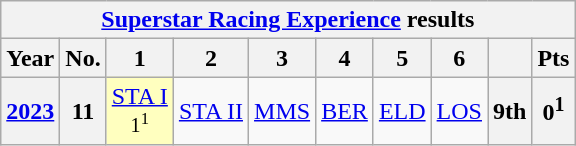<table class="wikitable" style="text-align:center">
<tr>
<th colspan=10><a href='#'>Superstar Racing Experience</a> results</th>
</tr>
<tr>
<th>Year</th>
<th>No.</th>
<th>1</th>
<th>2</th>
<th>3</th>
<th>4</th>
<th>5</th>
<th>6</th>
<th></th>
<th>Pts</th>
</tr>
<tr>
<th><a href='#'>2023</a></th>
<th>11</th>
<td style="background:#FFFFBF;"><a href='#'>STA I</a><br><small>1<sup>1</sup></small></td>
<td><a href='#'>STA II</a></td>
<td><a href='#'>MMS</a></td>
<td><a href='#'>BER</a></td>
<td><a href='#'>ELD</a></td>
<td><a href='#'>LOS</a></td>
<th>9th</th>
<th>0<sup>1</sup></th>
</tr>
</table>
